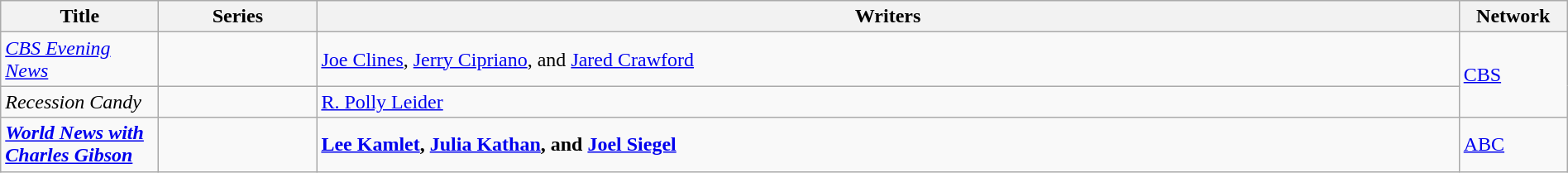<table class="wikitable" style="width:100%;">
<tr>
<th style="width:120px;">Title</th>
<th style="width:120px;">Series</th>
<th>Writers</th>
<th style="width:80px;">Network</th>
</tr>
<tr>
<td><em><a href='#'>CBS Evening News</a></em></td>
<td></td>
<td><a href='#'>Joe Clines</a>, <a href='#'>Jerry Cipriano</a>, and <a href='#'>Jared Crawford</a></td>
<td rowspan=2><a href='#'>CBS</a></td>
</tr>
<tr>
<td><em>Recession Candy</em></td>
<td></td>
<td><a href='#'>R. Polly Leider</a></td>
</tr>
<tr>
<td><strong><em><a href='#'>World News with Charles Gibson</a></em></strong></td>
<td></td>
<td><strong><a href='#'>Lee Kamlet</a>, <a href='#'>Julia Kathan</a>, and <a href='#'>Joel Siegel</a></strong></td>
<td><a href='#'>ABC</a></td>
</tr>
</table>
